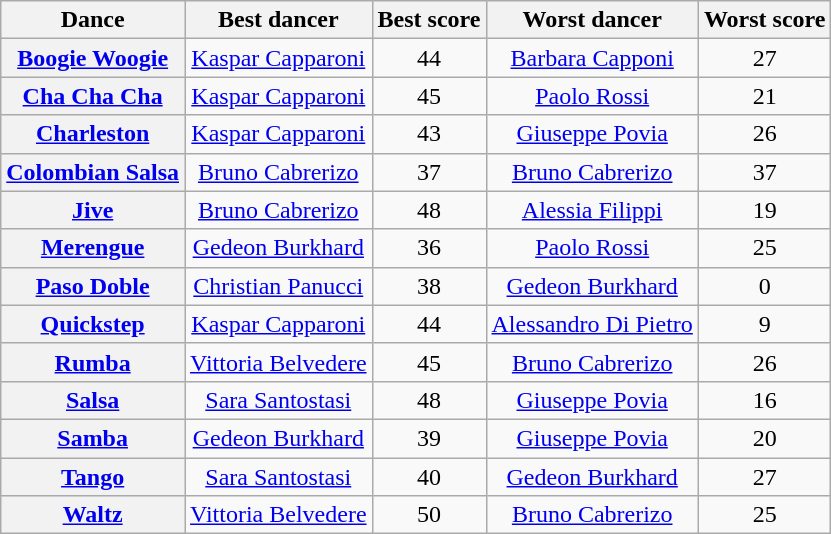<table class="wikitable sortable" style="text-align:center;">
<tr>
<th>Dance</th>
<th class="sortable">Best dancer</th>
<th>Best score</th>
<th class="sortable">Worst dancer</th>
<th>Worst score</th>
</tr>
<tr>
<th><a href='#'>Boogie Woogie</a></th>
<td><a href='#'>Kaspar Capparoni</a></td>
<td>44</td>
<td><a href='#'>Barbara Capponi</a></td>
<td>27</td>
</tr>
<tr>
<th><a href='#'>Cha Cha Cha</a></th>
<td><a href='#'>Kaspar Capparoni</a></td>
<td>45</td>
<td><a href='#'>Paolo Rossi</a></td>
<td>21</td>
</tr>
<tr>
<th><a href='#'>Charleston</a></th>
<td><a href='#'>Kaspar Capparoni</a></td>
<td>43</td>
<td><a href='#'>Giuseppe Povia</a></td>
<td>26</td>
</tr>
<tr>
<th><a href='#'>Colombian Salsa</a></th>
<td><a href='#'>Bruno Cabrerizo</a></td>
<td>37</td>
<td><a href='#'>Bruno Cabrerizo</a></td>
<td>37</td>
</tr>
<tr>
<th><a href='#'>Jive</a></th>
<td><a href='#'>Bruno Cabrerizo</a></td>
<td>48</td>
<td><a href='#'>Alessia Filippi</a></td>
<td>19</td>
</tr>
<tr>
<th><a href='#'>Merengue</a></th>
<td><a href='#'>Gedeon Burkhard</a></td>
<td>36</td>
<td><a href='#'>Paolo Rossi</a></td>
<td>25</td>
</tr>
<tr>
<th><a href='#'>Paso Doble</a></th>
<td><a href='#'>Christian Panucci</a></td>
<td>38</td>
<td><a href='#'>Gedeon Burkhard</a></td>
<td>0</td>
</tr>
<tr>
<th><a href='#'>Quickstep</a></th>
<td><a href='#'>Kaspar Capparoni</a></td>
<td>44</td>
<td><a href='#'>Alessandro Di Pietro</a></td>
<td>9</td>
</tr>
<tr>
<th><a href='#'>Rumba</a></th>
<td><a href='#'>Vittoria Belvedere</a></td>
<td>45</td>
<td><a href='#'>Bruno Cabrerizo</a></td>
<td>26</td>
</tr>
<tr>
<th><a href='#'>Salsa</a></th>
<td><a href='#'>Sara Santostasi</a></td>
<td>48</td>
<td><a href='#'>Giuseppe Povia</a></td>
<td>16</td>
</tr>
<tr>
<th><a href='#'>Samba</a></th>
<td><a href='#'>Gedeon Burkhard</a></td>
<td>39</td>
<td><a href='#'>Giuseppe Povia</a></td>
<td>20</td>
</tr>
<tr>
<th><a href='#'>Tango</a></th>
<td><a href='#'>Sara Santostasi</a></td>
<td>40</td>
<td><a href='#'>Gedeon Burkhard</a></td>
<td>27</td>
</tr>
<tr>
<th><a href='#'>Waltz</a></th>
<td><a href='#'>Vittoria Belvedere</a></td>
<td>50</td>
<td><a href='#'>Bruno Cabrerizo</a></td>
<td>25</td>
</tr>
</table>
